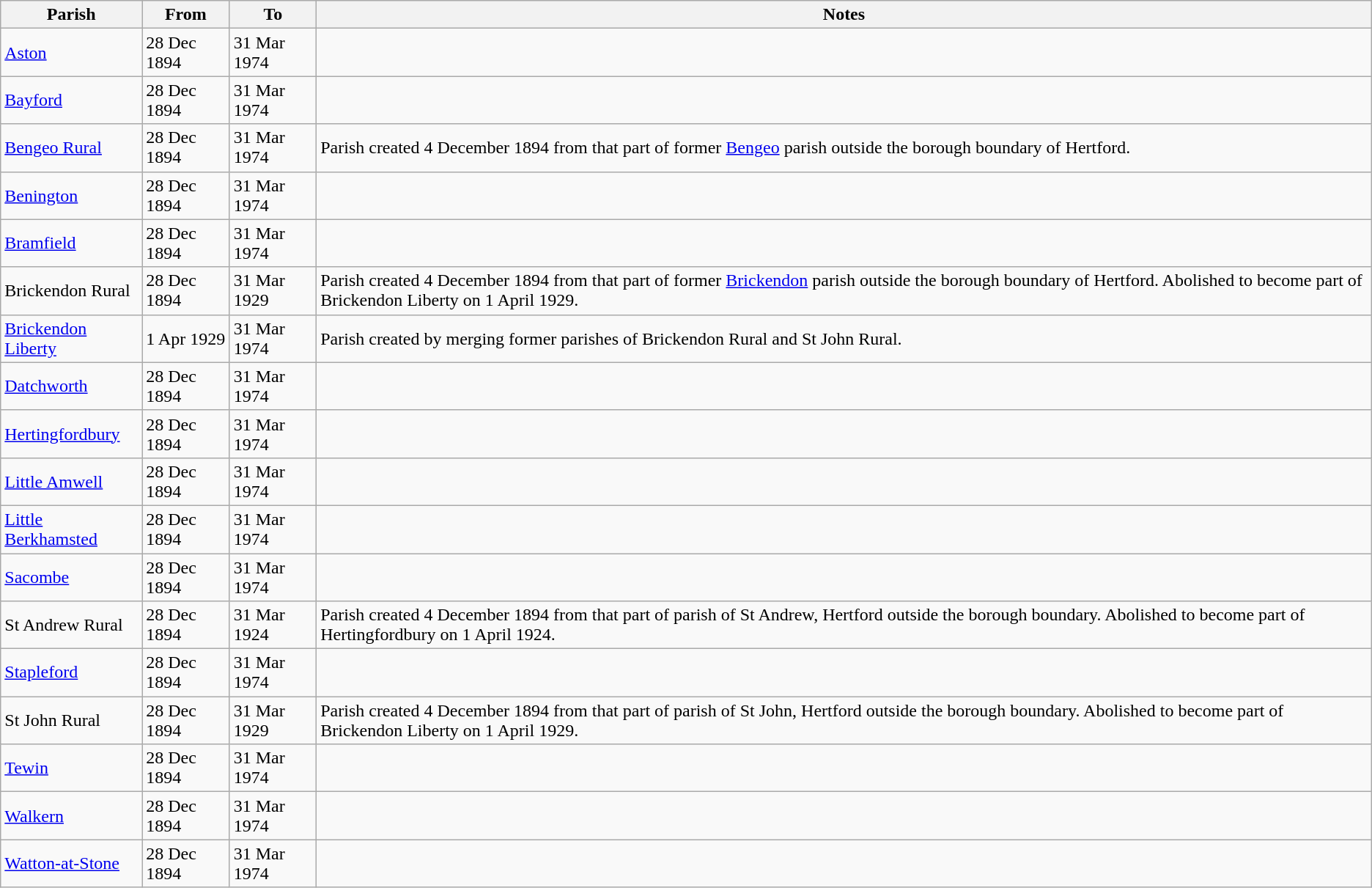<table class="wikitable sortable">
<tr>
<th>Parish</th>
<th>From</th>
<th>To</th>
<th class="unsortable">Notes</th>
</tr>
<tr>
<td><a href='#'>Aston</a></td>
<td>28 Dec 1894</td>
<td>31 Mar 1974</td>
<td></td>
</tr>
<tr>
<td><a href='#'>Bayford</a></td>
<td>28 Dec 1894</td>
<td>31 Mar 1974</td>
<td></td>
</tr>
<tr>
<td><a href='#'>Bengeo Rural</a></td>
<td>28 Dec 1894</td>
<td>31 Mar 1974</td>
<td>Parish created 4 December 1894 from that part of former <a href='#'>Bengeo</a> parish outside the borough boundary of Hertford.</td>
</tr>
<tr>
<td><a href='#'>Benington</a></td>
<td>28 Dec 1894</td>
<td>31 Mar 1974</td>
<td></td>
</tr>
<tr>
<td><a href='#'>Bramfield</a></td>
<td>28 Dec 1894</td>
<td>31 Mar 1974</td>
<td></td>
</tr>
<tr>
<td>Brickendon Rural</td>
<td>28 Dec 1894</td>
<td>31 Mar 1929</td>
<td>Parish created 4 December 1894 from that part of former <a href='#'>Brickendon</a> parish outside the borough boundary of Hertford. Abolished to become part of Brickendon Liberty on 1 April 1929.</td>
</tr>
<tr>
<td><a href='#'>Brickendon Liberty</a></td>
<td>1 Apr 1929</td>
<td>31 Mar 1974</td>
<td>Parish created by merging former parishes of Brickendon Rural and St John Rural.</td>
</tr>
<tr>
<td><a href='#'>Datchworth</a></td>
<td>28 Dec 1894</td>
<td>31 Mar 1974</td>
<td></td>
</tr>
<tr>
<td><a href='#'>Hertingfordbury</a></td>
<td>28 Dec 1894</td>
<td>31 Mar 1974</td>
<td></td>
</tr>
<tr>
<td><a href='#'>Little Amwell</a></td>
<td>28 Dec 1894</td>
<td>31 Mar 1974</td>
<td></td>
</tr>
<tr>
<td><a href='#'>Little Berkhamsted</a></td>
<td>28 Dec 1894</td>
<td>31 Mar 1974</td>
<td></td>
</tr>
<tr>
<td><a href='#'>Sacombe</a></td>
<td>28 Dec 1894</td>
<td>31 Mar 1974</td>
<td></td>
</tr>
<tr>
<td>St Andrew Rural</td>
<td>28 Dec 1894</td>
<td>31 Mar 1924</td>
<td>Parish created 4 December 1894 from that part of parish of St Andrew, Hertford outside the borough boundary. Abolished to become part of Hertingfordbury on 1 April 1924.</td>
</tr>
<tr>
<td><a href='#'>Stapleford</a></td>
<td>28 Dec 1894</td>
<td>31 Mar 1974</td>
<td></td>
</tr>
<tr>
<td>St John Rural</td>
<td>28 Dec 1894</td>
<td>31 Mar 1929</td>
<td>Parish created 4 December 1894 from that part of parish of St John, Hertford outside the borough boundary. Abolished to become part of Brickendon Liberty on 1 April 1929.</td>
</tr>
<tr>
<td><a href='#'>Tewin</a></td>
<td>28 Dec 1894</td>
<td>31 Mar 1974</td>
<td></td>
</tr>
<tr>
<td><a href='#'>Walkern</a></td>
<td>28 Dec 1894</td>
<td>31 Mar 1974</td>
<td></td>
</tr>
<tr>
<td><a href='#'>Watton-at-Stone</a></td>
<td>28 Dec 1894</td>
<td>31 Mar 1974</td>
<td></td>
</tr>
</table>
